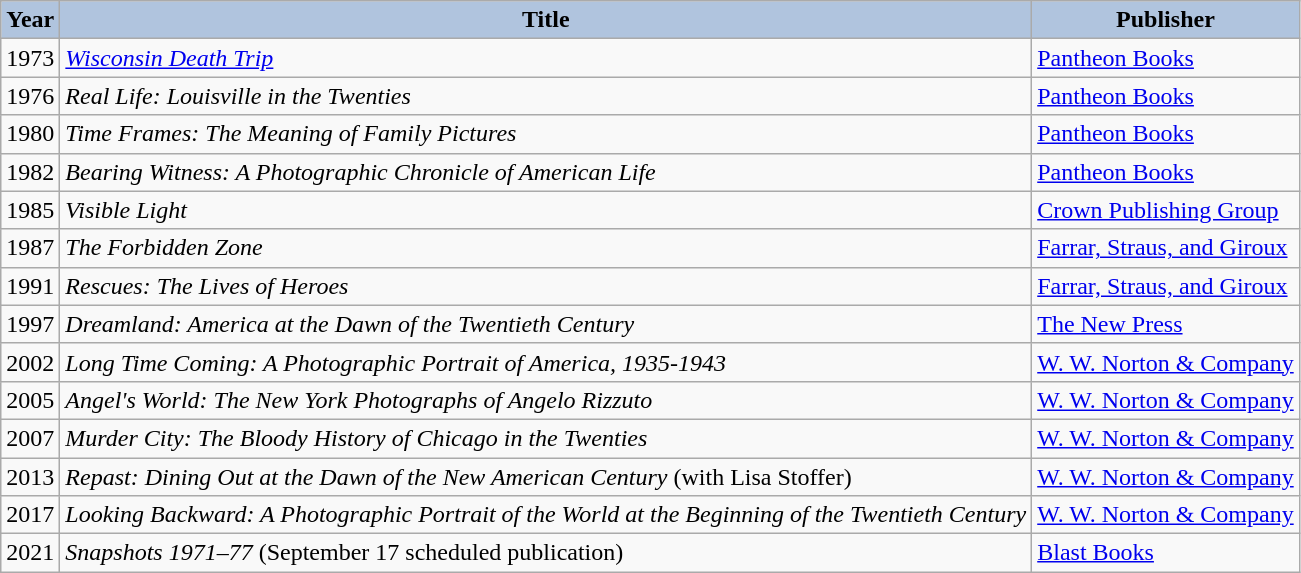<table class="wikitable">
<tr>
<th style="background:#b0c4de;">Year</th>
<th style="background:#b0c4de;">Title</th>
<th style="background:#b0c4de;">Publisher</th>
</tr>
<tr>
<td>1973</td>
<td><em><a href='#'>Wisconsin Death Trip</a></em></td>
<td><a href='#'>Pantheon Books</a></td>
</tr>
<tr>
<td>1976</td>
<td><em>Real Life: Louisville in the Twenties</em></td>
<td><a href='#'>Pantheon Books</a></td>
</tr>
<tr>
<td>1980</td>
<td><em>Time Frames: The Meaning of Family Pictures</em></td>
<td><a href='#'>Pantheon Books</a></td>
</tr>
<tr>
<td>1982</td>
<td><em>Bearing Witness: A Photographic Chronicle of American Life</em></td>
<td><a href='#'>Pantheon Books</a></td>
</tr>
<tr>
<td>1985</td>
<td><em>Visible Light</em></td>
<td><a href='#'>Crown Publishing Group</a></td>
</tr>
<tr>
<td>1987</td>
<td><em>The Forbidden Zone</em></td>
<td><a href='#'>Farrar, Straus, and Giroux</a></td>
</tr>
<tr>
<td>1991</td>
<td><em>Rescues: The Lives of Heroes</em></td>
<td><a href='#'>Farrar, Straus, and Giroux</a></td>
</tr>
<tr>
<td>1997</td>
<td><em>Dreamland: America at the Dawn of the Twentieth Century</em></td>
<td><a href='#'>The New Press</a></td>
</tr>
<tr>
<td>2002</td>
<td><em>Long Time Coming: A Photographic Portrait of America, 1935-1943</em></td>
<td><a href='#'>W. W. Norton & Company</a></td>
</tr>
<tr>
<td>2005</td>
<td><em>Angel's World: The New York Photographs of Angelo Rizzuto</em></td>
<td><a href='#'>W. W. Norton & Company</a></td>
</tr>
<tr>
<td>2007</td>
<td><em>Murder City: The Bloody History of Chicago in the Twenties</em></td>
<td><a href='#'>W. W. Norton & Company</a></td>
</tr>
<tr>
<td>2013</td>
<td><em>Repast: Dining Out at the Dawn of the New American Century</em> (with Lisa Stoffer)</td>
<td><a href='#'>W. W. Norton & Company</a></td>
</tr>
<tr>
<td>2017</td>
<td><em>Looking Backward: A Photographic Portrait of the World at the Beginning of the Twentieth Century</em></td>
<td><a href='#'>W. W. Norton & Company</a></td>
</tr>
<tr>
<td>2021</td>
<td><em>Snapshots 1971–77</em> (September 17 scheduled publication)</td>
<td><a href='#'>Blast Books</a></td>
</tr>
</table>
